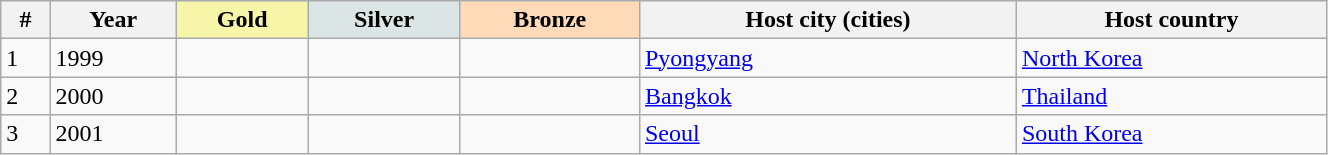<table class="wikitable sortable" width="70%">
<tr bgcolor="#efefef" align=left>
<th>#</th>
<th>Year</th>
<th style="background-color: #F7F6A8;"> Gold</th>
<th style="background-color: #DCE5E5;"> Silver</th>
<th style="background-color: #FFDAB9;"> Bronze</th>
<th>Host city (cities)</th>
<th>Host country</th>
</tr>
<tr>
<td>1</td>
<td>1999</td>
<td></td>
<td></td>
<td></td>
<td><a href='#'>Pyongyang</a></td>
<td><a href='#'>North Korea</a></td>
</tr>
<tr>
<td>2</td>
<td>2000</td>
<td></td>
<td></td>
<td></td>
<td><a href='#'>Bangkok</a></td>
<td><a href='#'>Thailand</a></td>
</tr>
<tr>
<td>3</td>
<td>2001</td>
<td></td>
<td></td>
<td></td>
<td><a href='#'>Seoul</a></td>
<td><a href='#'>South Korea</a></td>
</tr>
</table>
